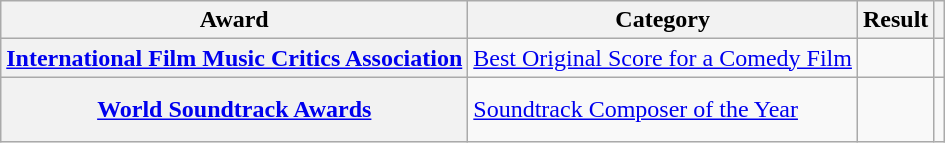<table class="wikitable plainrowheaders sortable">
<tr>
<th scope="col">Award</th>
<th scope="col">Category</th>
<th scope="col">Result</th>
<th scope="col" class="unsortable"></th>
</tr>
<tr>
<th scope="row"><a href='#'>International Film Music Critics Association</a></th>
<td><a href='#'>Best Original Score for a Comedy Film</a></td>
<td></td>
<td><br></td>
</tr>
<tr>
<th scope="row"><a href='#'>World Soundtrack Awards</a></th>
<td><a href='#'>Soundtrack Composer of the Year</a></td>
<td></td>
<td><br><br></td>
</tr>
</table>
